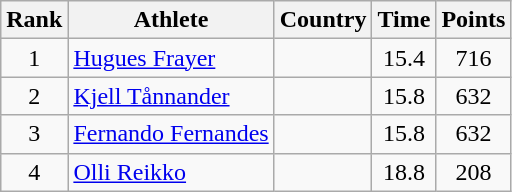<table class="wikitable sortable" style="text-align:center">
<tr>
<th>Rank</th>
<th>Athlete</th>
<th>Country</th>
<th>Time</th>
<th>Points</th>
</tr>
<tr>
<td>1</td>
<td align=left><a href='#'>Hugues Frayer</a></td>
<td align=left></td>
<td>15.4</td>
<td>716</td>
</tr>
<tr>
<td>2</td>
<td align=left><a href='#'>Kjell Tånnander</a></td>
<td align=left></td>
<td>15.8</td>
<td>632</td>
</tr>
<tr>
<td>3</td>
<td align=left><a href='#'>Fernando Fernandes</a></td>
<td align=left></td>
<td>15.8</td>
<td>632</td>
</tr>
<tr>
<td>4</td>
<td align=left><a href='#'>Olli Reikko</a></td>
<td align=left></td>
<td>18.8</td>
<td>208</td>
</tr>
</table>
